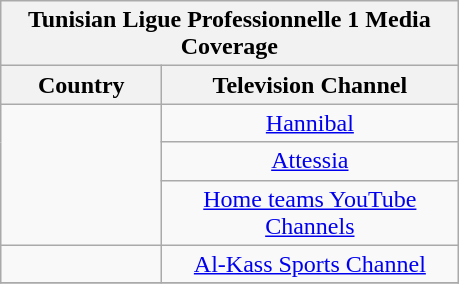<table class="wikitable" align="center">
<tr>
<th colspan=3>Tunisian Ligue Professionnelle 1 Media Coverage</th>
</tr>
<tr>
<th style="width:100px;">Country</th>
<th style="width:190px;">Television Channel</th>
</tr>
<tr>
<td rowspan=3 align=Center></td>
<td align=Center><a href='#'>Hannibal</a></td>
</tr>
<tr>
<td align=Center><a href='#'>Attessia</a></td>
</tr>
<tr>
<td align=Center><a href='#'>Home teams YouTube Channels</a></td>
</tr>
<tr>
<td align=Center></td>
<td align=Center><a href='#'>Al-Kass Sports Channel</a></td>
</tr>
<tr>
</tr>
</table>
